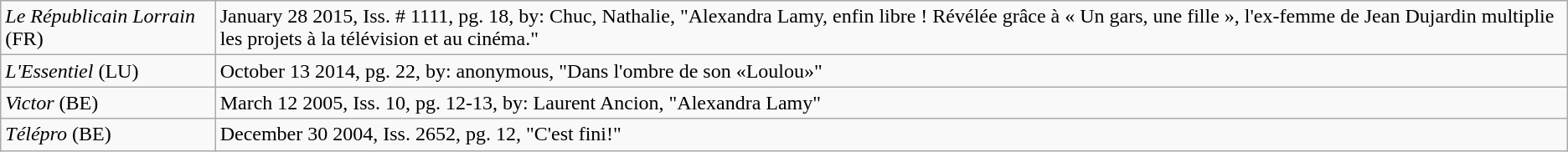<table class="wikitable">
<tr>
<td><em>Le Républicain Lorrain</em> (FR)</td>
<td>January 28 2015, Iss. # 1111, pg. 18, by: Chuc, Nathalie, "Alexandra Lamy, enfin libre ! Révélée grâce à « Un gars, une fille », l'ex-femme de Jean Dujardin multiplie les projets à la télévision et au cinéma."</td>
</tr>
<tr>
<td><em>L'Essentiel</em> (LU)</td>
<td>October 13 2014, pg. 22, by: anonymous, "Dans l'ombre de son «Loulou»"</td>
</tr>
<tr>
<td><em>Victor</em> (BE)</td>
<td>March 12 2005, Iss. 10, pg. 12-13, by: Laurent Ancion, "Alexandra Lamy"</td>
</tr>
<tr>
<td><em>Télépro</em> (BE)</td>
<td>December 30 2004, Iss. 2652, pg. 12, "C'est fini!"</td>
</tr>
</table>
